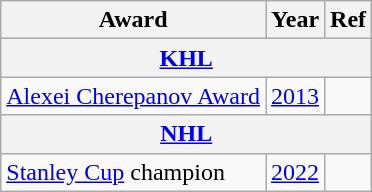<table class="wikitable">
<tr>
<th>Award</th>
<th>Year</th>
<th>Ref</th>
</tr>
<tr>
<th colspan="3"><a href='#'>KHL</a></th>
</tr>
<tr>
<td><a href='#'>Alexei Cherepanov Award</a></td>
<td><a href='#'>2013</a></td>
<td></td>
</tr>
<tr>
<th colspan="3"><a href='#'>NHL</a></th>
</tr>
<tr>
<td><a href='#'>Stanley Cup</a> champion</td>
<td><a href='#'>2022</a></td>
<td></td>
</tr>
</table>
